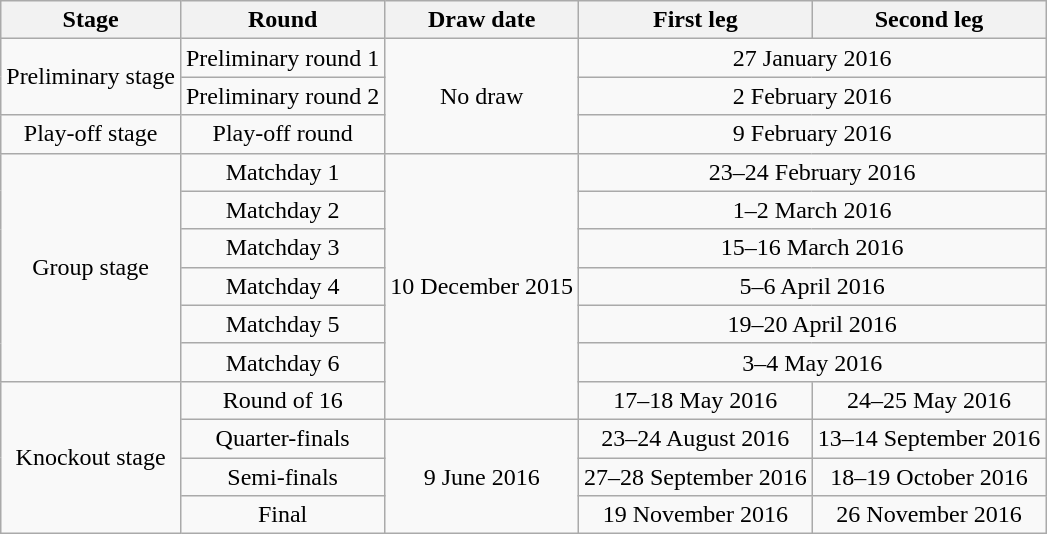<table class="wikitable" style="text-align:center">
<tr>
<th>Stage</th>
<th>Round</th>
<th>Draw date</th>
<th>First leg</th>
<th>Second leg</th>
</tr>
<tr>
<td rowspan=2>Preliminary stage</td>
<td>Preliminary round 1</td>
<td rowspan=3>No draw</td>
<td colspan=2>27 January 2016</td>
</tr>
<tr>
<td>Preliminary round 2</td>
<td colspan=2>2 February 2016</td>
</tr>
<tr>
<td>Play-off stage</td>
<td>Play-off round</td>
<td colspan=2>9 February 2016</td>
</tr>
<tr>
<td rowspan=6>Group stage</td>
<td>Matchday 1</td>
<td rowspan=7>10 December 2015</td>
<td colspan=2>23–24 February 2016</td>
</tr>
<tr>
<td>Matchday 2</td>
<td colspan=2>1–2 March 2016</td>
</tr>
<tr>
<td>Matchday 3</td>
<td colspan=2>15–16 March 2016</td>
</tr>
<tr>
<td>Matchday 4</td>
<td colspan=2>5–6 April 2016</td>
</tr>
<tr>
<td>Matchday 5</td>
<td colspan=2>19–20 April 2016</td>
</tr>
<tr>
<td>Matchday 6</td>
<td colspan=2>3–4 May 2016</td>
</tr>
<tr>
<td rowspan=4>Knockout stage</td>
<td>Round of 16</td>
<td>17–18 May 2016</td>
<td>24–25 May 2016</td>
</tr>
<tr>
<td>Quarter-finals</td>
<td rowspan=3>9 June 2016</td>
<td>23–24 August 2016</td>
<td>13–14 September 2016</td>
</tr>
<tr>
<td>Semi-finals</td>
<td>27–28 September 2016</td>
<td>18–19 October 2016</td>
</tr>
<tr>
<td>Final</td>
<td>19 November 2016</td>
<td>26 November 2016</td>
</tr>
</table>
